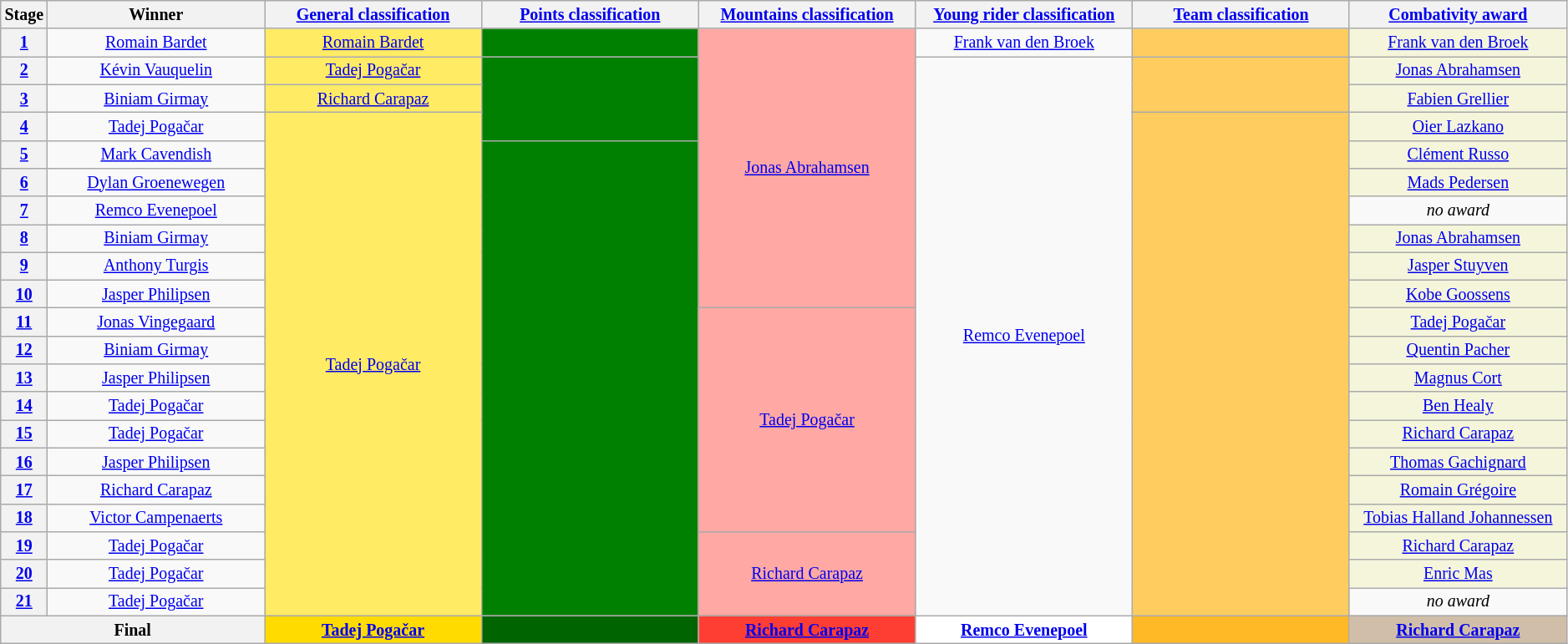<table class="wikitable" style="text-align: center; font-size:smaller;">
<tr>
<th scope="col" style="width:1%;">Stage</th>
<th scope="col" style="width:14%;">Winner</th>
<th scope="col" style="width:14%;"><a href='#'>General classification</a><br></th>
<th scope="col" style="width:14%;"><a href='#'>Points classification</a><br></th>
<th scope="col" style="width:14%;"><a href='#'>Mountains classification</a><br></th>
<th scope="col" style="width:14%;"><a href='#'>Young rider classification</a><br></th>
<th scope="col" style="width:14%;"><a href='#'>Team classification</a><br></th>
<th scope="col" style="width:14%;"><a href='#'>Combativity award</a><br></th>
</tr>
<tr>
<th><a href='#'>1</a></th>
<td><a href='#'>Romain Bardet</a></td>
<td style="background:#FFEB64;"><a href='#'>Romain Bardet</a></td>
<td style="background:#008000;"></td>
<td style="background:#FFA8A4;" rowspan="10"><a href='#'>Jonas Abrahamsen</a></td>
<td style="background:offwhite;"><a href='#'>Frank van den Broek</a></td>
<td style="background:#FFCD5F;"></td>
<td style="background:#F5F5DC;"><a href='#'>Frank van den Broek</a></td>
</tr>
<tr>
<th><a href='#'>2</a></th>
<td><a href='#'>Kévin Vauquelin</a></td>
<td style="background:#FFEB64;"><a href='#'>Tadej Pogačar</a></td>
<td style="background:#008000;" rowspan="3"></td>
<td rowspan="20" style="background:offwhite;"><a href='#'>Remco Evenepoel</a></td>
<td style="background:#FFCD5F;" rowspan="2"></td>
<td style="background:#F5F5DC;"><a href='#'>Jonas Abrahamsen</a></td>
</tr>
<tr>
<th><a href='#'>3</a></th>
<td><a href='#'>Biniam Girmay</a></td>
<td style="background:#FFEB64;"><a href='#'>Richard Carapaz</a></td>
<td style="background:#F5F5DC;"><a href='#'>Fabien Grellier</a></td>
</tr>
<tr>
<th><a href='#'>4</a></th>
<td><a href='#'>Tadej Pogačar</a></td>
<td rowspan="18" style="background:#FFEB64;"><a href='#'>Tadej Pogačar</a></td>
<td rowspan="18" style="background:#FFCD5F;"></td>
<td style="background:#F5F5DC;"><a href='#'>Oier Lazkano</a></td>
</tr>
<tr>
<th><a href='#'>5</a></th>
<td><a href='#'>Mark Cavendish</a></td>
<td rowspan="17" style="background:#008000;"></td>
<td style="background:#F5F5DC;"><a href='#'>Clément Russo</a></td>
</tr>
<tr>
<th><a href='#'>6</a></th>
<td><a href='#'>Dylan Groenewegen</a></td>
<td style="background:#F5F5DC;"><a href='#'>Mads Pedersen</a></td>
</tr>
<tr>
<th><a href='#'>7</a></th>
<td><a href='#'>Remco Evenepoel</a></td>
<td><em>no award</em></td>
</tr>
<tr>
<th><a href='#'>8</a></th>
<td><a href='#'>Biniam Girmay</a></td>
<td style="background:#F5F5DC;"><a href='#'>Jonas Abrahamsen</a></td>
</tr>
<tr>
<th><a href='#'>9</a></th>
<td><a href='#'>Anthony Turgis</a></td>
<td style="background:#F5F5DC;"><a href='#'>Jasper Stuyven</a></td>
</tr>
<tr>
<th><a href='#'>10</a></th>
<td><a href='#'>Jasper Philipsen</a></td>
<td style="background:#F5F5DC;"><a href='#'>Kobe Goossens</a></td>
</tr>
<tr>
<th><a href='#'>11</a></th>
<td><a href='#'>Jonas Vingegaard</a></td>
<td rowspan="8" style="background:#FFA8A4;"><a href='#'>Tadej Pogačar</a></td>
<td style="background:#F5F5DC;"><a href='#'>Tadej Pogačar</a></td>
</tr>
<tr>
<th><a href='#'>12</a></th>
<td><a href='#'>Biniam Girmay</a></td>
<td style="background:#F5F5DC;"><a href='#'>Quentin Pacher</a></td>
</tr>
<tr>
<th><a href='#'>13</a></th>
<td><a href='#'>Jasper Philipsen</a></td>
<td style="background:#F5F5DC;"><a href='#'>Magnus Cort</a></td>
</tr>
<tr>
<th><a href='#'>14</a></th>
<td><a href='#'>Tadej Pogačar</a></td>
<td style="background:#F5F5DC;"><a href='#'>Ben Healy</a></td>
</tr>
<tr>
<th><a href='#'>15</a></th>
<td><a href='#'>Tadej Pogačar</a></td>
<td style="background:#F5F5DC;"><a href='#'>Richard Carapaz</a></td>
</tr>
<tr>
<th><a href='#'>16</a></th>
<td><a href='#'>Jasper Philipsen</a></td>
<td style="background:#F5F5DC;"><a href='#'>Thomas Gachignard</a></td>
</tr>
<tr>
<th><a href='#'>17</a></th>
<td><a href='#'>Richard Carapaz</a></td>
<td style="background:#F5F5DC;"><a href='#'>Romain Grégoire</a></td>
</tr>
<tr>
<th><a href='#'>18</a></th>
<td><a href='#'>Victor Campenaerts</a></td>
<td style="background:#F5F5DC;"><a href='#'>Tobias Halland Johannessen</a></td>
</tr>
<tr>
<th><a href='#'>19</a></th>
<td><a href='#'>Tadej Pogačar</a></td>
<td rowspan="3" style="background:#FFA8A4;"><a href='#'>Richard Carapaz</a></td>
<td style="background:#F5F5DC;"><a href='#'>Richard Carapaz</a></td>
</tr>
<tr>
<th><a href='#'>20</a></th>
<td><a href='#'>Tadej Pogačar</a></td>
<td style="background:#F5F5DC;"><a href='#'>Enric Mas</a></td>
</tr>
<tr>
<th><a href='#'>21</a></th>
<td><a href='#'>Tadej Pogačar</a></td>
<td><em>no award</em></td>
</tr>
<tr>
<th colspan="2">Final</th>
<th style="background:#FFDB00;"><a href='#'>Tadej Pogačar</a></th>
<th style="background:#006400;"></th>
<th style="background:#FF3E33;"><a href='#'>Richard Carapaz</a></th>
<th style="background:white;"><a href='#'>Remco Evenepoel</a></th>
<th style="background:#FFB927;"></th>
<th style="background:#D1BEA8;"><a href='#'>Richard Carapaz</a></th>
</tr>
</table>
